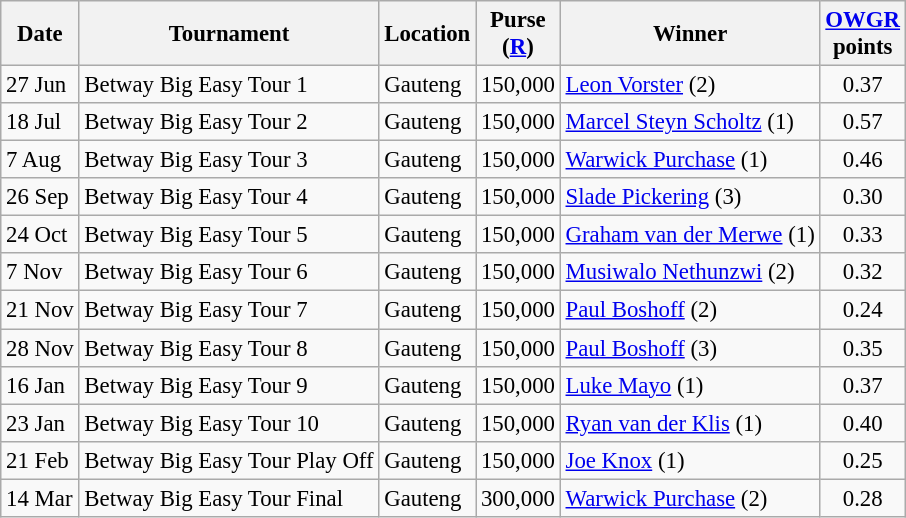<table class="wikitable" style="font-size:95%;">
<tr>
<th>Date</th>
<th>Tournament</th>
<th>Location</th>
<th>Purse<br>(<a href='#'>R</a>)</th>
<th>Winner</th>
<th><a href='#'>OWGR</a><br>points</th>
</tr>
<tr>
<td>27 Jun</td>
<td>Betway Big Easy Tour 1</td>
<td>Gauteng</td>
<td align=right>150,000</td>
<td> <a href='#'>Leon Vorster</a> (2)</td>
<td align=center>0.37</td>
</tr>
<tr>
<td>18 Jul</td>
<td>Betway Big Easy Tour 2</td>
<td>Gauteng</td>
<td align=right>150,000</td>
<td> <a href='#'>Marcel Steyn Scholtz</a> (1)</td>
<td align=center>0.57</td>
</tr>
<tr>
<td>7 Aug</td>
<td>Betway Big Easy Tour 3</td>
<td>Gauteng</td>
<td align=right>150,000</td>
<td> <a href='#'>Warwick Purchase</a> (1)</td>
<td align=center>0.46</td>
</tr>
<tr>
<td>26 Sep</td>
<td>Betway Big Easy Tour 4</td>
<td>Gauteng</td>
<td align=right>150,000</td>
<td> <a href='#'>Slade Pickering</a> (3)</td>
<td align=center>0.30</td>
</tr>
<tr>
<td>24 Oct</td>
<td>Betway Big Easy Tour 5</td>
<td>Gauteng</td>
<td align=right>150,000</td>
<td> <a href='#'>Graham van der Merwe</a> (1)</td>
<td align=center>0.33</td>
</tr>
<tr>
<td>7 Nov</td>
<td>Betway Big Easy Tour 6</td>
<td>Gauteng</td>
<td align=right>150,000</td>
<td> <a href='#'>Musiwalo Nethunzwi</a> (2)</td>
<td align=center>0.32</td>
</tr>
<tr>
<td>21 Nov</td>
<td>Betway Big Easy Tour 7</td>
<td>Gauteng</td>
<td align=right>150,000</td>
<td> <a href='#'>Paul Boshoff</a> (2)</td>
<td align=center>0.24</td>
</tr>
<tr>
<td>28 Nov</td>
<td>Betway Big Easy Tour 8</td>
<td>Gauteng</td>
<td align=right>150,000</td>
<td> <a href='#'>Paul Boshoff</a> (3)</td>
<td align=center>0.35</td>
</tr>
<tr>
<td>16 Jan</td>
<td>Betway Big Easy Tour 9</td>
<td>Gauteng</td>
<td align=right>150,000</td>
<td> <a href='#'>Luke Mayo</a> (1)</td>
<td align=center>0.37</td>
</tr>
<tr>
<td>23 Jan</td>
<td>Betway Big Easy Tour 10</td>
<td>Gauteng</td>
<td align=right>150,000</td>
<td> <a href='#'>Ryan van der Klis</a> (1)</td>
<td align=center>0.40</td>
</tr>
<tr>
<td>21 Feb</td>
<td>Betway Big Easy Tour Play Off</td>
<td>Gauteng</td>
<td align=right>150,000</td>
<td> <a href='#'>Joe Knox</a> (1)</td>
<td align=center>0.25</td>
</tr>
<tr>
<td>14 Mar</td>
<td>Betway Big Easy Tour Final</td>
<td>Gauteng</td>
<td align=right>300,000</td>
<td> <a href='#'>Warwick Purchase</a> (2)</td>
<td align=center>0.28</td>
</tr>
</table>
